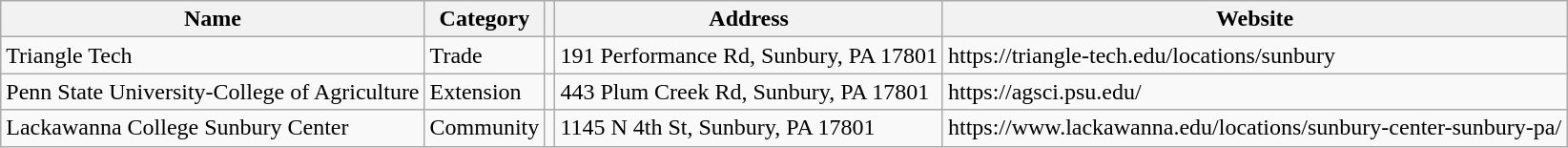<table class="wikitable">
<tr>
<th>Name</th>
<th>Category</th>
<th></th>
<th>Address</th>
<th>Website</th>
</tr>
<tr>
<td>Triangle Tech</td>
<td>Trade</td>
<td></td>
<td>191 Performance Rd, Sunbury, PA 17801</td>
<td>https://triangle-tech.edu/locations/sunbury</td>
</tr>
<tr>
<td>Penn State University-College of Agriculture</td>
<td>Extension</td>
<td></td>
<td>443 Plum Creek Rd, Sunbury, PA 17801</td>
<td>https://agsci.psu.edu/</td>
</tr>
<tr>
<td>Lackawanna College Sunbury Center</td>
<td>Community</td>
<td></td>
<td>1145 N 4th St, Sunbury, PA 17801</td>
<td>https://www.lackawanna.edu/locations/sunbury-center-sunbury-pa/</td>
</tr>
</table>
